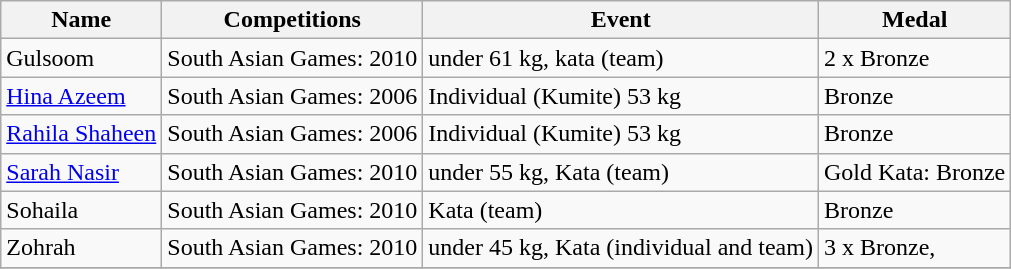<table class="wikitable sortable">
<tr>
<th>Name</th>
<th>Competitions</th>
<th>Event</th>
<th>Medal</th>
</tr>
<tr>
<td>Gulsoom</td>
<td>South Asian Games: 2010</td>
<td>under 61 kg, kata (team)</td>
<td>2 x Bronze</td>
</tr>
<tr>
<td><a href='#'>Hina Azeem</a></td>
<td>South Asian Games: 2006</td>
<td>Individual (Kumite) 53 kg</td>
<td>Bronze</td>
</tr>
<tr>
<td><a href='#'>Rahila Shaheen</a></td>
<td>South Asian Games: 2006</td>
<td>Individual (Kumite) 53 kg</td>
<td>Bronze</td>
</tr>
<tr>
<td><a href='#'>Sarah Nasir</a></td>
<td>South Asian Games: 2010</td>
<td>under 55 kg, Kata (team)</td>
<td>Gold Kata: Bronze</td>
</tr>
<tr>
<td>Sohaila</td>
<td>South Asian Games: 2010</td>
<td>Kata (team)</td>
<td>Bronze</td>
</tr>
<tr>
<td>Zohrah</td>
<td>South Asian Games: 2010</td>
<td>under 45 kg, Kata (individual and team)</td>
<td>3 x Bronze,</td>
</tr>
<tr>
</tr>
</table>
